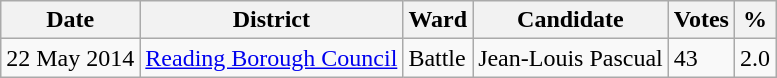<table class="wikitable">
<tr>
<th>Date</th>
<th>District</th>
<th>Ward</th>
<th>Candidate</th>
<th>Votes</th>
<th>%</th>
</tr>
<tr>
<td>22 May 2014</td>
<td><a href='#'>Reading Borough Council</a></td>
<td>Battle</td>
<td>Jean-Louis Pascual</td>
<td>43</td>
<td>2.0</td>
</tr>
</table>
